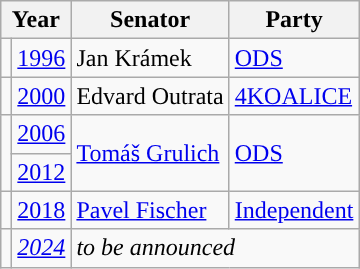<table class="wikitable">
<tr>
<th colspan="2">Year</th>
<th>Senator</th>
<th>Party</th>
</tr>
<tr>
<td style="background-color:"></td>
<td><a href='#'>1996</a></td>
<td>Jan Krámek</td>
<td><a href='#'>ODS</a></td>
</tr>
<tr>
<td style="background-color:"></td>
<td><a href='#'>2000</a></td>
<td>Edvard Outrata</td>
<td><a href='#'>4KOALICE</a></td>
</tr>
<tr>
<td rowspan="2" style="background-color:"></td>
<td><a href='#'>2006</a></td>
<td rowspan="2"><a href='#'>Tomáš Grulich</a></td>
<td rowspan="2"><a href='#'>ODS</a></td>
</tr>
<tr>
<td><a href='#'>2012</a></td>
</tr>
<tr>
<td style="background-color:"></td>
<td><a href='#'>2018</a></td>
<td><a href='#'>Pavel Fischer</a></td>
<td><a href='#'>Independent</a></td>
</tr>
<tr>
<td></td>
<td><em><a href='#'>2024</a></em></td>
<td colspan="2"><em>to be announced</em></td>
</tr>
</table>
